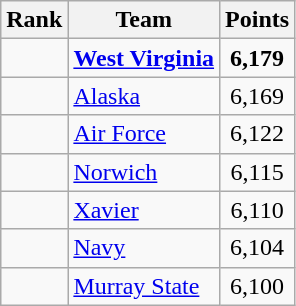<table class="wikitable sortable" style="text-align:center">
<tr>
<th>Rank</th>
<th>Team</th>
<th>Points</th>
</tr>
<tr>
<td></td>
<td align=left><strong><a href='#'>West Virginia</a></strong></td>
<td><strong>6,179</strong></td>
</tr>
<tr>
<td></td>
<td align=left><a href='#'>Alaska</a></td>
<td>6,169</td>
</tr>
<tr>
<td></td>
<td align=left><a href='#'>Air Force</a></td>
<td>6,122</td>
</tr>
<tr>
<td></td>
<td align=left><a href='#'>Norwich</a></td>
<td>6,115</td>
</tr>
<tr>
<td></td>
<td align=left><a href='#'>Xavier</a></td>
<td>6,110</td>
</tr>
<tr>
<td></td>
<td align=left><a href='#'>Navy</a></td>
<td>6,104</td>
</tr>
<tr>
<td></td>
<td align=left><a href='#'>Murray State</a></td>
<td>6,100</td>
</tr>
</table>
